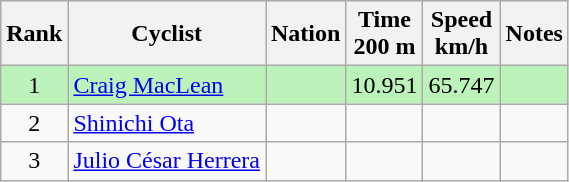<table class="wikitable sortable" style="text-align:center">
<tr>
<th>Rank</th>
<th>Cyclist</th>
<th>Nation</th>
<th>Time<br>200 m</th>
<th>Speed<br>km/h</th>
<th>Notes</th>
</tr>
<tr bgcolor=bbf3bb>
<td>1</td>
<td align=left><a href='#'>Craig MacLean</a></td>
<td align=left></td>
<td>10.951</td>
<td>65.747</td>
<td></td>
</tr>
<tr>
<td>2</td>
<td align=left><a href='#'>Shinichi Ota</a></td>
<td align=left></td>
<td></td>
<td></td>
<td></td>
</tr>
<tr>
<td>3</td>
<td align=left><a href='#'>Julio César Herrera</a></td>
<td align=left></td>
<td></td>
<td></td>
<td></td>
</tr>
</table>
